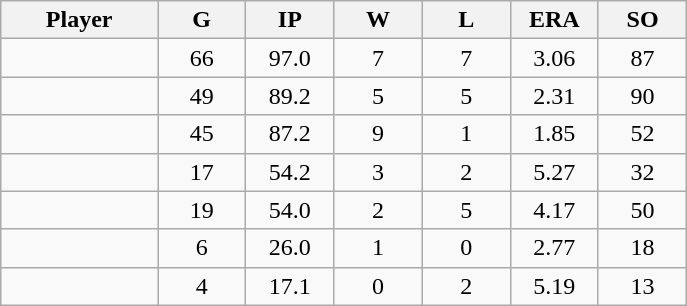<table class="wikitable sortable">
<tr>
<th bgcolor="#DDDDFF" width="16%">Player</th>
<th bgcolor="#DDDDFF" width="9%">G</th>
<th bgcolor="#DDDDFF" width="9%">IP</th>
<th bgcolor="#DDDDFF" width="9%">W</th>
<th bgcolor="#DDDDFF" width="9%">L</th>
<th bgcolor="#DDDDFF" width="9%">ERA</th>
<th bgcolor="#DDDDFF" width="9%">SO</th>
</tr>
<tr align="center">
<td></td>
<td>66</td>
<td>97.0</td>
<td>7</td>
<td>7</td>
<td>3.06</td>
<td>87</td>
</tr>
<tr align="center">
<td></td>
<td>49</td>
<td>89.2</td>
<td>5</td>
<td>5</td>
<td>2.31</td>
<td>90</td>
</tr>
<tr align="center">
<td></td>
<td>45</td>
<td>87.2</td>
<td>9</td>
<td>1</td>
<td>1.85</td>
<td>52</td>
</tr>
<tr align="center">
<td></td>
<td>17</td>
<td>54.2</td>
<td>3</td>
<td>2</td>
<td>5.27</td>
<td>32</td>
</tr>
<tr align="center">
<td></td>
<td>19</td>
<td>54.0</td>
<td>2</td>
<td>5</td>
<td>4.17</td>
<td>50</td>
</tr>
<tr align="center">
<td></td>
<td>6</td>
<td>26.0</td>
<td>1</td>
<td>0</td>
<td>2.77</td>
<td>18</td>
</tr>
<tr align="center">
<td></td>
<td>4</td>
<td>17.1</td>
<td>0</td>
<td>2</td>
<td>5.19</td>
<td>13</td>
</tr>
</table>
